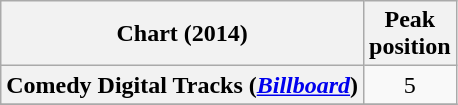<table class="wikitable sortable plainrowheaders">
<tr>
<th>Chart (2014)</th>
<th>Peak<br>position</th>
</tr>
<tr>
<th scope="row">Comedy Digital Tracks (<em><a href='#'>Billboard</a></em>)</th>
<td align="center">5</td>
</tr>
<tr>
</tr>
</table>
